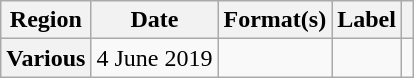<table class="wikitable plainrowheaders">
<tr>
<th scope="col">Region</th>
<th scope="col">Date</th>
<th scope="col">Format(s)</th>
<th scope="col">Label</th>
<th scope="col"></th>
</tr>
<tr>
<th scope="row">Various</th>
<td>4 June 2019</td>
<td></td>
<td></td>
<td></td>
</tr>
</table>
